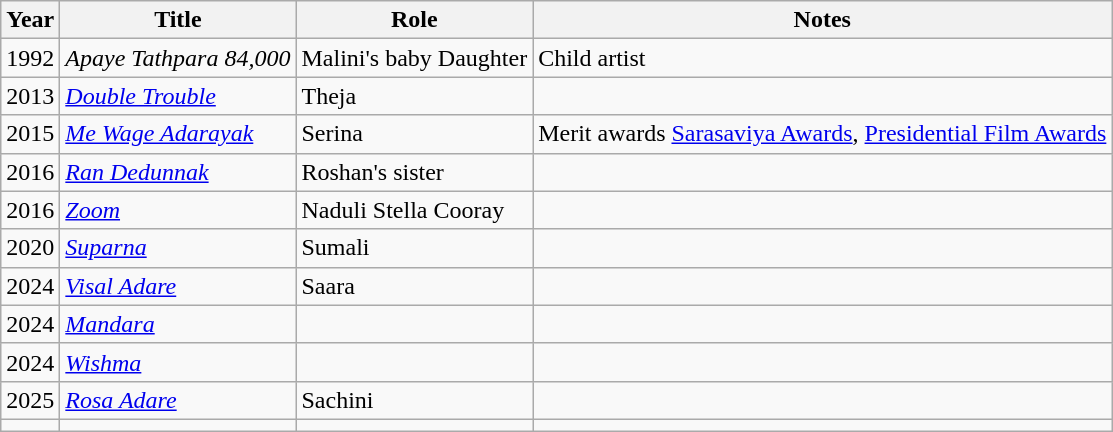<table class="wikitable">
<tr>
<th>Year</th>
<th>Title</th>
<th>Role</th>
<th>Notes</th>
</tr>
<tr>
<td>1992</td>
<td><em>Apaye Tathpara 84,000</em></td>
<td>Malini's baby Daughter</td>
<td>Child artist</td>
</tr>
<tr>
<td>2013</td>
<td><em><a href='#'>Double Trouble</a></em></td>
<td>Theja</td>
<td></td>
</tr>
<tr>
<td>2015</td>
<td><em><a href='#'>Me Wage Adarayak</a></em></td>
<td>Serina</td>
<td>Merit awards <a href='#'>Sarasaviya Awards</a>, <a href='#'>Presidential Film Awards</a></td>
</tr>
<tr>
<td>2016</td>
<td><em><a href='#'>Ran Dedunnak</a></em></td>
<td>Roshan's sister</td>
<td></td>
</tr>
<tr>
<td>2016</td>
<td><em><a href='#'>Zoom</a></em></td>
<td>Naduli Stella Cooray</td>
<td></td>
</tr>
<tr>
<td>2020</td>
<td><em><a href='#'>Suparna</a></em></td>
<td>Sumali</td>
<td></td>
</tr>
<tr>
<td>2024</td>
<td><em><a href='#'>Visal Adare</a></em></td>
<td>Saara</td>
<td></td>
</tr>
<tr>
<td>2024</td>
<td><em><a href='#'>Mandara</a></em></td>
<td></td>
<td></td>
</tr>
<tr>
<td>2024</td>
<td><em><a href='#'>Wishma</a></em></td>
<td></td>
<td></td>
</tr>
<tr>
<td>2025</td>
<td><em><a href='#'>Rosa Adare</a></em></td>
<td>Sachini</td>
<td></td>
</tr>
<tr>
<td></td>
<td></td>
<td></td>
<td></td>
</tr>
</table>
